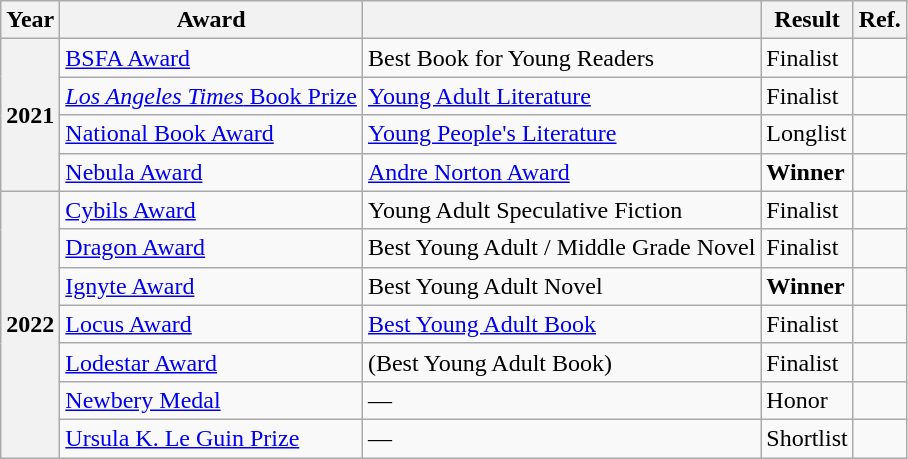<table class="wikitable sortable mw-collapsible">
<tr>
<th>Year</th>
<th>Award</th>
<th></th>
<th>Result</th>
<th>Ref.</th>
</tr>
<tr>
<th rowspan="4">2021</th>
<td><a href='#'>BSFA Award</a></td>
<td>Best Book for Young Readers</td>
<td>Finalist</td>
<td></td>
</tr>
<tr>
<td><a href='#'><em>Los Angeles Times</em> Book Prize</a></td>
<td><a href='#'>Young Adult Literature</a></td>
<td>Finalist</td>
<td></td>
</tr>
<tr>
<td><a href='#'>National Book Award</a></td>
<td><a href='#'>Young People's Literature</a></td>
<td>Longlist</td>
<td></td>
</tr>
<tr>
<td><a href='#'>Nebula Award</a></td>
<td><a href='#'>Andre Norton Award</a></td>
<td><strong>Winner</strong></td>
<td></td>
</tr>
<tr>
<th rowspan="7">2022</th>
<td><a href='#'>Cybils Award</a></td>
<td>Young Adult Speculative Fiction</td>
<td>Finalist</td>
<td></td>
</tr>
<tr>
<td><a href='#'>Dragon Award</a></td>
<td>Best Young Adult / Middle Grade Novel</td>
<td>Finalist</td>
<td></td>
</tr>
<tr>
<td><a href='#'>Ignyte Award</a></td>
<td>Best Young Adult Novel</td>
<td><strong>Winner</strong></td>
<td></td>
</tr>
<tr>
<td><a href='#'>Locus Award</a></td>
<td><a href='#'>Best Young Adult Book</a></td>
<td>Finalist</td>
<td></td>
</tr>
<tr>
<td><a href='#'>Lodestar Award</a></td>
<td>(Best Young Adult Book)</td>
<td>Finalist</td>
<td></td>
</tr>
<tr>
<td><a href='#'>Newbery Medal</a></td>
<td>—</td>
<td>Honor</td>
<td></td>
</tr>
<tr>
<td><a href='#'>Ursula K. Le Guin Prize</a></td>
<td>—</td>
<td>Shortlist</td>
<td></td>
</tr>
</table>
